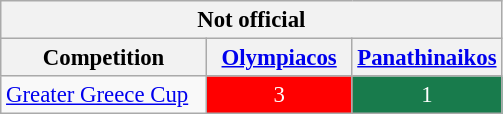<table class="wikitable" style="text-align:center;font-size:95%">
<tr>
<th colspan=3>Not official</th>
</tr>
<tr>
<th width="130">Competition</th>
<th width="90"><a href='#'>Olympiacos</a></th>
<th width="90"><a href='#'>Panathinaikos</a></th>
</tr>
<tr>
<td align=left><a href='#'>Greater Greece Cup</a></td>
<td style="color:#ffffff;background:#ff0000">3</td>
<td style="color:#ffffff;background:#187B4C">1</td>
</tr>
</table>
